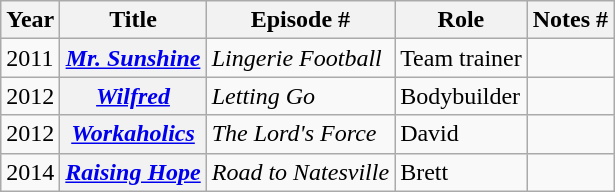<table class="wikitable plainrowheaders sortable">
<tr>
<th scope="col">Year</th>
<th scope="col">Title</th>
<th scope="col" class="unsortable">Episode #</th>
<th scope="col">Role</th>
<th scope="col" class="unsortable">Notes #</th>
</tr>
<tr>
<td>2011</td>
<th scope="row"><em><a href='#'>Mr. Sunshine</a></em></th>
<td><em>Lingerie Football</em></td>
<td>Team trainer</td>
<td></td>
</tr>
<tr>
<td>2012</td>
<th scope="row"><em><a href='#'>Wilfred</a></em></th>
<td><em>Letting Go</em></td>
<td>Bodybuilder</td>
<td></td>
</tr>
<tr>
<td>2012</td>
<th scope="row"><em><a href='#'>Workaholics</a></em></th>
<td><em>The Lord's Force</em></td>
<td>David</td>
<td></td>
</tr>
<tr>
<td>2014</td>
<th scope="row"><em><a href='#'>Raising Hope</a></em></th>
<td><em>Road to Natesville</em></td>
<td>Brett</td>
<td></td>
</tr>
</table>
